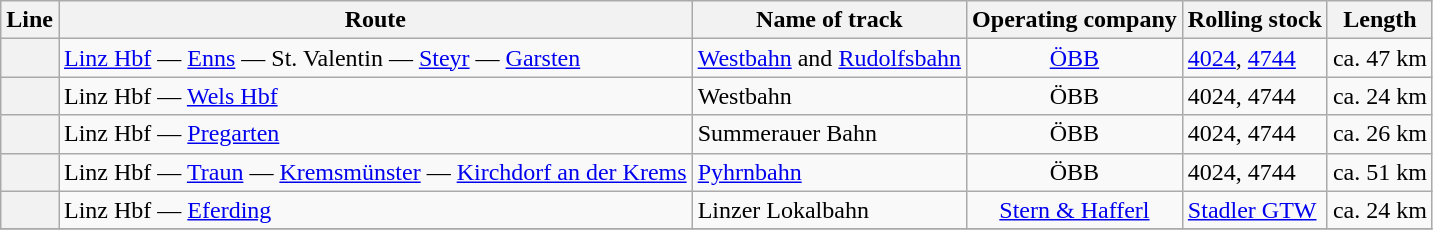<table class="wikitable">
<tr>
<th>Line</th>
<th>Route</th>
<th>Name of track</th>
<th>Operating company</th>
<th>Rolling stock</th>
<th>Length</th>
</tr>
<tr>
<th></th>
<td><a href='#'>Linz Hbf</a> — <a href='#'>Enns</a> — St. Valentin — <a href='#'>Steyr</a> — <a href='#'>Garsten</a></td>
<td><a href='#'>Westbahn</a> and <a href='#'>Rudolfsbahn</a></td>
<td style="text-align:center"><a href='#'>ÖBB</a></td>
<td><a href='#'>4024</a>, <a href='#'>4744</a></td>
<td>ca. 47 km</td>
</tr>
<tr>
<th></th>
<td>Linz Hbf — <a href='#'>Wels Hbf</a></td>
<td>Westbahn</td>
<td style="text-align:center">ÖBB</td>
<td>4024, 4744</td>
<td>ca. 24 km</td>
</tr>
<tr>
<th></th>
<td>Linz Hbf — <a href='#'>Pregarten</a></td>
<td>Summerauer Bahn</td>
<td style="text-align:center">ÖBB</td>
<td>4024, 4744</td>
<td>ca. 26 km</td>
</tr>
<tr>
<th></th>
<td>Linz Hbf — <a href='#'>Traun</a> — <a href='#'>Kremsmünster</a> — <a href='#'>Kirchdorf an der Krems</a></td>
<td><a href='#'>Pyhrnbahn</a></td>
<td style="text-align:center">ÖBB</td>
<td>4024, 4744</td>
<td>ca. 51 km</td>
</tr>
<tr>
<th></th>
<td>Linz Hbf — <a href='#'>Eferding</a></td>
<td>Linzer Lokalbahn</td>
<td style="text-align:center"><a href='#'>Stern & Hafferl</a></td>
<td><a href='#'>Stadler GTW</a></td>
<td>ca. 24 km</td>
</tr>
<tr>
</tr>
</table>
